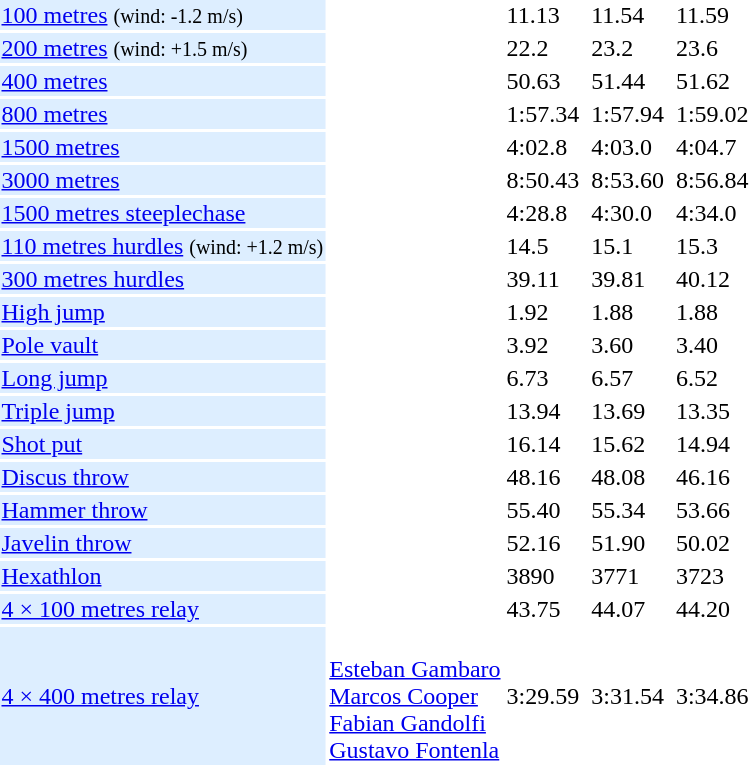<table>
<tr>
<td bgcolor = DDEEFF><a href='#'>100 metres</a> <small>(wind: -1.2 m/s)</small></td>
<td></td>
<td>11.13</td>
<td></td>
<td>11.54</td>
<td></td>
<td>11.59</td>
</tr>
<tr>
<td bgcolor = DDEEFF><a href='#'>200 metres</a> <small>(wind: +1.5 m/s)</small></td>
<td></td>
<td>22.2</td>
<td></td>
<td>23.2</td>
<td></td>
<td>23.6</td>
</tr>
<tr>
<td bgcolor = DDEEFF><a href='#'>400 metres</a></td>
<td></td>
<td>50.63</td>
<td></td>
<td>51.44</td>
<td></td>
<td>51.62</td>
</tr>
<tr>
<td bgcolor = DDEEFF><a href='#'>800 metres</a></td>
<td></td>
<td>1:57.34</td>
<td></td>
<td>1:57.94</td>
<td></td>
<td>1:59.02</td>
</tr>
<tr>
<td bgcolor = DDEEFF><a href='#'>1500 metres</a></td>
<td></td>
<td>4:02.8</td>
<td></td>
<td>4:03.0</td>
<td></td>
<td>4:04.7</td>
</tr>
<tr>
<td bgcolor = DDEEFF><a href='#'>3000 metres</a></td>
<td></td>
<td>8:50.43</td>
<td></td>
<td>8:53.60</td>
<td></td>
<td>8:56.84</td>
</tr>
<tr>
<td bgcolor = DDEEFF><a href='#'>1500 metres steeplechase</a></td>
<td></td>
<td>4:28.8</td>
<td></td>
<td>4:30.0</td>
<td></td>
<td>4:34.0</td>
</tr>
<tr>
<td bgcolor = DDEEFF><a href='#'>110 metres hurdles</a> <small>(wind: +1.2 m/s)</small></td>
<td></td>
<td>14.5</td>
<td></td>
<td>15.1</td>
<td></td>
<td>15.3</td>
</tr>
<tr>
<td bgcolor = DDEEFF><a href='#'>300 metres hurdles</a></td>
<td></td>
<td>39.11</td>
<td></td>
<td>39.81</td>
<td></td>
<td>40.12</td>
</tr>
<tr>
<td bgcolor = DDEEFF><a href='#'>High jump</a></td>
<td></td>
<td>1.92</td>
<td></td>
<td>1.88</td>
<td></td>
<td>1.88</td>
</tr>
<tr>
<td bgcolor = DDEEFF><a href='#'>Pole vault</a></td>
<td></td>
<td>3.92</td>
<td></td>
<td>3.60</td>
<td></td>
<td>3.40</td>
</tr>
<tr>
<td bgcolor = DDEEFF><a href='#'>Long jump</a></td>
<td></td>
<td>6.73</td>
<td></td>
<td>6.57</td>
<td></td>
<td>6.52</td>
</tr>
<tr>
<td bgcolor = DDEEFF><a href='#'>Triple jump</a></td>
<td></td>
<td>13.94</td>
<td></td>
<td>13.69</td>
<td></td>
<td>13.35</td>
</tr>
<tr>
<td bgcolor = DDEEFF><a href='#'>Shot put</a></td>
<td></td>
<td>16.14</td>
<td></td>
<td>15.62</td>
<td></td>
<td>14.94</td>
</tr>
<tr>
<td bgcolor = DDEEFF><a href='#'>Discus throw</a></td>
<td></td>
<td>48.16</td>
<td></td>
<td>48.08</td>
<td></td>
<td>46.16</td>
</tr>
<tr>
<td bgcolor = DDEEFF><a href='#'>Hammer throw</a></td>
<td></td>
<td>55.40</td>
<td></td>
<td>55.34</td>
<td></td>
<td>53.66</td>
</tr>
<tr>
<td bgcolor = DDEEFF><a href='#'>Javelin throw</a></td>
<td></td>
<td>52.16</td>
<td></td>
<td>51.90</td>
<td></td>
<td>50.02</td>
</tr>
<tr>
<td bgcolor = DDEEFF><a href='#'>Hexathlon</a></td>
<td></td>
<td>3890</td>
<td></td>
<td>3771</td>
<td></td>
<td>3723</td>
</tr>
<tr>
<td bgcolor = DDEEFF><a href='#'>4 × 100 metres relay</a></td>
<td></td>
<td>43.75</td>
<td></td>
<td>44.07</td>
<td></td>
<td>44.20</td>
</tr>
<tr>
<td bgcolor = DDEEFF><a href='#'>4 × 400 metres relay</a></td>
<td> <br> <a href='#'>Esteban Gambaro</a> <br> <a href='#'>Marcos Cooper</a> <br> <a href='#'>Fabian Gandolfi</a> <br> <a href='#'>Gustavo Fontenla</a></td>
<td>3:29.59</td>
<td></td>
<td>3:31.54</td>
<td></td>
<td>3:34.86</td>
</tr>
</table>
